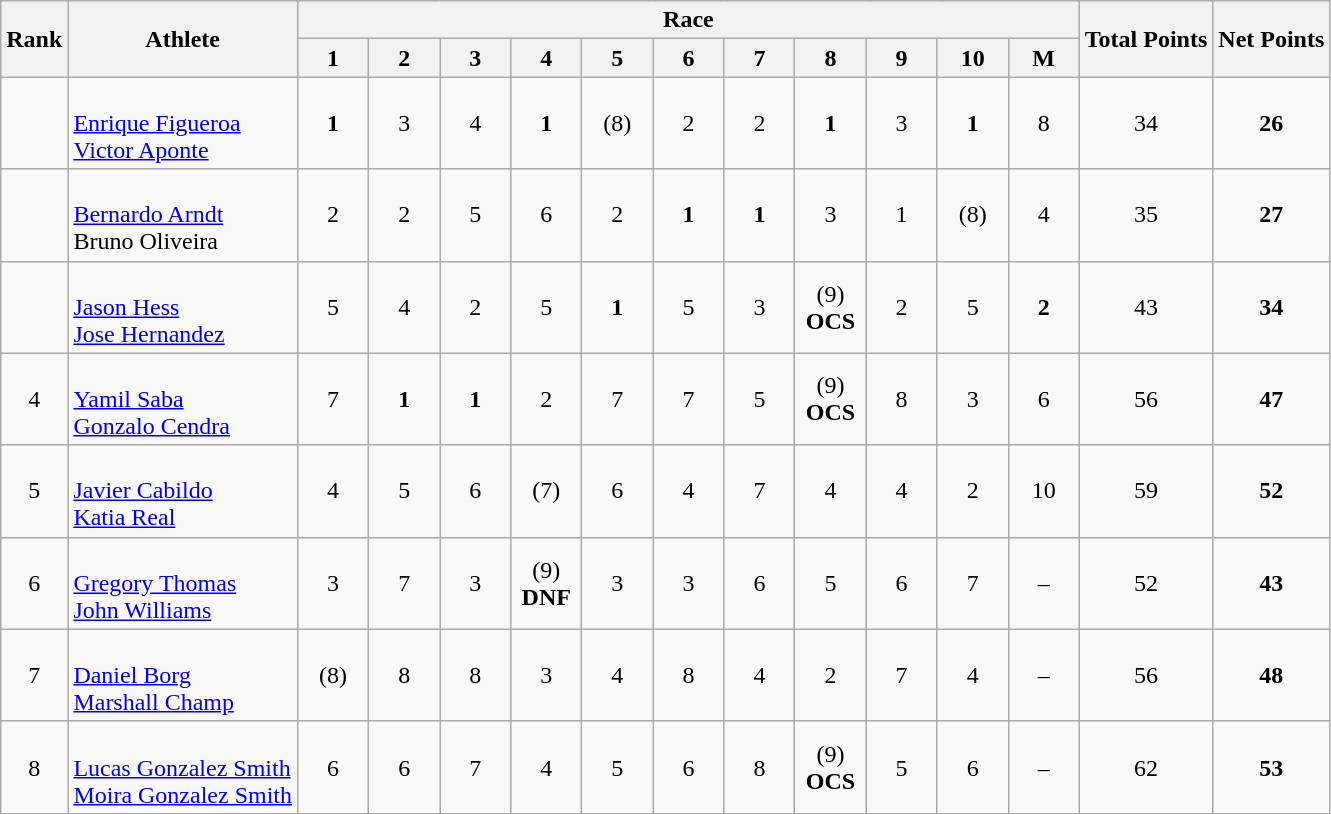<table class="wikitable" style="text-align:center">
<tr>
<th rowspan="2">Rank</th>
<th rowspan="2">Athlete</th>
<th colspan="11">Race</th>
<th rowspan="2">Total Points</th>
<th rowspan="2">Net Points</th>
</tr>
<tr>
<th width=40>1</th>
<th width=40>2</th>
<th width=40>3</th>
<th width=40>4</th>
<th width=40>5</th>
<th width=40>6</th>
<th width=40>7</th>
<th width=40>8</th>
<th width=40>9</th>
<th width=40>10</th>
<th width=40>M</th>
</tr>
<tr>
<td></td>
<td align=left> <br> <a href='#'>Enrique Figueroa</a><br><a href='#'>Victor Aponte</a></td>
<td><strong>1</strong></td>
<td>3</td>
<td>4</td>
<td><strong>1</strong></td>
<td>(8)</td>
<td>2</td>
<td>2</td>
<td><strong>1</strong></td>
<td>3</td>
<td><strong>1</strong></td>
<td>8</td>
<td align="center">34</td>
<td align="center"><strong>26</strong></td>
</tr>
<tr>
<td></td>
<td align=left> <br> <a href='#'>Bernardo Arndt</a><br>Bruno Oliveira</td>
<td>2</td>
<td>2</td>
<td>5</td>
<td>6</td>
<td>2</td>
<td><strong>1</strong></td>
<td><strong>1</strong></td>
<td>3</td>
<td>1</td>
<td>(8)</td>
<td>4</td>
<td align="center">35</td>
<td align="center"><strong>27</strong></td>
</tr>
<tr>
<td></td>
<td align=left> <br> <a href='#'>Jason Hess</a><br><a href='#'>Jose Hernandez</a></td>
<td>5</td>
<td>4</td>
<td>2</td>
<td>5</td>
<td><strong>1</strong></td>
<td>5</td>
<td>3</td>
<td>(9)<br><strong>OCS</strong></td>
<td>2</td>
<td>5</td>
<td><strong>2</strong></td>
<td align="center">43</td>
<td align="center"><strong>34</strong></td>
</tr>
<tr>
<td>4</td>
<td align=left> <br> <a href='#'>Yamil Saba</a><br><a href='#'>Gonzalo Cendra</a></td>
<td>7</td>
<td><strong>1</strong></td>
<td><strong>1</strong></td>
<td>2</td>
<td>7</td>
<td>7</td>
<td>5</td>
<td>(9)<br><strong>OCS</strong></td>
<td>8</td>
<td>3</td>
<td>6</td>
<td align="center">56</td>
<td align="center"><strong>47</strong></td>
</tr>
<tr>
<td>5</td>
<td align=left> <br> <a href='#'>Javier Cabildo</a><br><a href='#'>Katia Real</a></td>
<td>4</td>
<td>5</td>
<td>6</td>
<td>(7)</td>
<td>6</td>
<td>4</td>
<td>7</td>
<td>4</td>
<td>4</td>
<td>2</td>
<td>10</td>
<td align="center">59</td>
<td align="center"><strong>52</strong></td>
</tr>
<tr>
<td>6</td>
<td align=left> <br> <a href='#'>Gregory Thomas</a><br><a href='#'>John Williams</a></td>
<td>3</td>
<td>7</td>
<td>3</td>
<td>(9)<br><strong>DNF</strong></td>
<td>3</td>
<td>3</td>
<td>6</td>
<td>5</td>
<td>6</td>
<td>7</td>
<td>–</td>
<td align="center">52</td>
<td align="center"><strong>43</strong></td>
</tr>
<tr>
<td>7</td>
<td align=left> <br> <a href='#'>Daniel Borg</a><br><a href='#'>Marshall Champ</a></td>
<td>(8)</td>
<td>8</td>
<td>8</td>
<td>3</td>
<td>4</td>
<td>8</td>
<td>4</td>
<td>2</td>
<td>7</td>
<td>4</td>
<td>–</td>
<td align="center">56</td>
<td align="center"><strong>48</strong></td>
</tr>
<tr>
<td>8</td>
<td align=left> <br> <a href='#'>Lucas Gonzalez Smith</a><br><a href='#'>Moira Gonzalez Smith</a></td>
<td>6</td>
<td>6</td>
<td>7</td>
<td>4</td>
<td>5</td>
<td>6</td>
<td>8</td>
<td>(9)<br><strong>OCS</strong></td>
<td>5</td>
<td>6</td>
<td>–</td>
<td align="center">62</td>
<td align="center"><strong>53</strong></td>
</tr>
</table>
